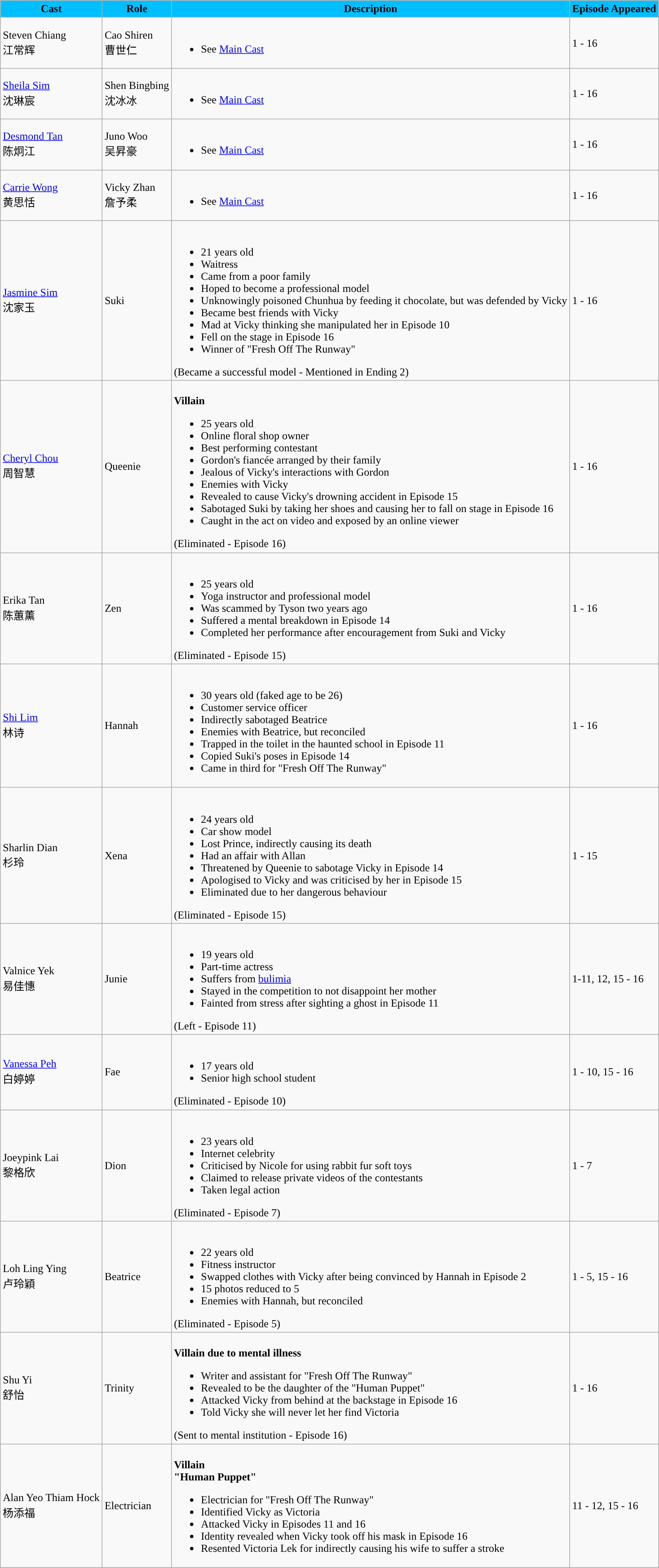<table class="wikitable">
<tr>
<th style="background:#00BFFF;">Cast</th>
<th style="background:#00BFFF;">Role</th>
<th style="background:#00BFFF;">Description</th>
<th style="background:#00BFFF;">Episode Appeared</th>
</tr>
<tr>
<td>Steven Chiang <br> 江常辉</td>
<td>Cao Shiren <br> 曹世仁</td>
<td><br><ul><li>See <a href='#'>Main Cast</a></li></ul></td>
<td>1 - 16</td>
</tr>
<tr>
<td><a href='#'>Sheila Sim</a> <br> 沈琳宸</td>
<td>Shen Bingbing <br> 沈冰冰</td>
<td><br><ul><li>See <a href='#'>Main Cast</a></li></ul></td>
<td>1 - 16</td>
</tr>
<tr>
<td><a href='#'>Desmond Tan</a> <br> 陈炯江</td>
<td>Juno Woo <br> 吴昇豪</td>
<td><br><ul><li>See <a href='#'>Main Cast</a></li></ul></td>
<td>1 - 16</td>
</tr>
<tr>
<td><a href='#'>Carrie Wong</a> <br> 黄思恬</td>
<td>Vicky Zhan <br> 詹予柔</td>
<td><br><ul><li>See <a href='#'>Main Cast</a></li></ul></td>
<td>1 - 16</td>
</tr>
<tr>
<td><a href='#'>Jasmine Sim</a> <br> 沈家玉</td>
<td>Suki</td>
<td><br><ul><li>21 years old</li><li>Waitress</li><li>Came from a poor family</li><li>Hoped to become a professional model</li><li>Unknowingly poisoned Chunhua by feeding it chocolate, but was defended by Vicky</li><li>Became best friends with Vicky</li><li>Mad at Vicky thinking she manipulated her in Episode 10</li><li>Fell on the stage in Episode 16</li><li>Winner of "Fresh Off The Runway"</li></ul>(Became a successful model - Mentioned in Ending 2)</td>
<td>1 - 16</td>
</tr>
<tr>
<td><a href='#'>Cheryl Chou</a> <br> 周智慧</td>
<td>Queenie</td>
<td><br><strong>Villain</strong><ul><li>25 years old</li><li>Online floral shop owner</li><li>Best performing contestant</li><li>Gordon's fiancée arranged by their family</li><li>Jealous of Vicky's interactions with Gordon</li><li>Enemies with Vicky</li><li>Revealed to cause Vicky's drowning accident in Episode 15</li><li>Sabotaged Suki by taking her shoes and causing her to fall on stage in Episode 16</li><li>Caught in the act on video and exposed by an online viewer</li></ul>(Eliminated - Episode 16)</td>
<td>1 - 16</td>
</tr>
<tr>
<td>Erika Tan <br> 陈蕙薰</td>
<td>Zen</td>
<td><br><ul><li>25 years old</li><li>Yoga instructor and professional model</li><li>Was scammed by Tyson two years ago</li><li>Suffered a mental breakdown in Episode 14</li><li>Completed her performance after encouragement from Suki and Vicky</li></ul>(Eliminated - Episode 15)</td>
<td>1 - 16</td>
</tr>
<tr>
<td><a href='#'>Shi Lim</a> <br> 林诗</td>
<td>Hannah</td>
<td><br><ul><li>30 years old (faked age to be 26)</li><li>Customer service officer</li><li>Indirectly sabotaged Beatrice</li><li>Enemies with Beatrice, but reconciled</li><li>Trapped in the toilet in the haunted school in Episode 11</li><li>Copied Suki's poses in Episode 14</li><li>Came in third for "Fresh Off The Runway"</li></ul></td>
<td>1 - 16</td>
</tr>
<tr>
<td>Sharlin Dian <br> 杉玲</td>
<td>Xena</td>
<td><br><ul><li>24 years old</li><li>Car show model</li><li>Lost Prince, indirectly causing its death</li><li>Had an affair with Allan</li><li>Threatened by Queenie to sabotage Vicky in Episode 14</li><li>Apologised to Vicky and was criticised by her in Episode 15</li><li>Eliminated due to her dangerous behaviour</li></ul>(Eliminated - Episode 15)</td>
<td>1 - 15</td>
</tr>
<tr>
<td>Valnice Yek <br> 易佳憓</td>
<td>Junie</td>
<td><br><ul><li>19 years old</li><li>Part-time actress</li><li>Suffers from <a href='#'>bulimia</a></li><li>Stayed in the competition to not disappoint her mother</li><li>Fainted from stress after sighting a ghost in Episode 11</li></ul>(Left - Episode 11)</td>
<td>1-11, 12, 15 - 16</td>
</tr>
<tr>
<td><a href='#'>Vanessa Peh</a> <br> 白婷婷</td>
<td>Fae</td>
<td><br><ul><li>17 years old</li><li>Senior high school student</li></ul>(Eliminated - Episode 10)</td>
<td>1 - 10, 15 - 16</td>
</tr>
<tr>
<td>Joeypink Lai <br> 黎格欣</td>
<td>Dion</td>
<td><br><ul><li>23 years old</li><li>Internet celebrity</li><li>Criticised by Nicole for using rabbit fur soft toys</li><li>Claimed to release private videos of the contestants</li><li>Taken legal action</li></ul>(Eliminated - Episode 7)</td>
<td>1 - 7</td>
</tr>
<tr>
<td>Loh Ling Ying <br> 卢玲穎</td>
<td>Beatrice</td>
<td><br><ul><li>22 years old</li><li>Fitness instructor</li><li>Swapped clothes with Vicky after being convinced by Hannah in Episode 2</li><li>15 photos reduced to 5</li><li>Enemies with Hannah, but reconciled</li></ul>(Eliminated - Episode 5)</td>
<td>1 - 5, 15 - 16</td>
</tr>
<tr>
<td>Shu Yi <br> 舒怡</td>
<td>Trinity</td>
<td><br><strong>Villain due to mental illness</strong><ul><li>Writer and assistant for "Fresh Off The Runway"</li><li>Revealed to be the daughter of the "Human Puppet"</li><li>Attacked Vicky from behind at the backstage in Episode 16</li><li>Told Vicky she will never let her find Victoria</li></ul>(Sent to mental institution - Episode 16)</td>
<td>1 - 16</td>
</tr>
<tr>
<td>Alan Yeo Thiam Hock <br> 杨添福</td>
<td>Electrician</td>
<td><br><strong>Villain</strong> <br> <strong>"Human Puppet"</strong><ul><li>Electrician for "Fresh Off The Runway"</li><li>Identified Vicky as Victoria</li><li>Attacked Vicky in Episodes 11 and 16</li><li>Identity revealed when Vicky took off his mask in Episode 16</li><li>Resented Victoria Lek for indirectly causing his wife to suffer a stroke</li></ul></td>
<td>11 - 12, 15 - 16</td>
</tr>
</table>
